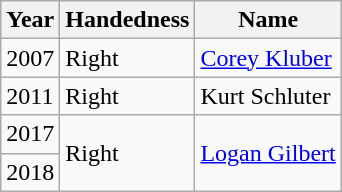<table class="wikitable">
<tr>
<th>Year</th>
<th>Handedness</th>
<th>Name</th>
</tr>
<tr>
<td>2007</td>
<td>Right</td>
<td><a href='#'>Corey Kluber</a></td>
</tr>
<tr>
<td>2011</td>
<td>Right</td>
<td>Kurt Schluter</td>
</tr>
<tr>
<td>2017</td>
<td rowspan="2">Right</td>
<td rowspan="2"><a href='#'>Logan Gilbert</a></td>
</tr>
<tr>
<td>2018</td>
</tr>
</table>
